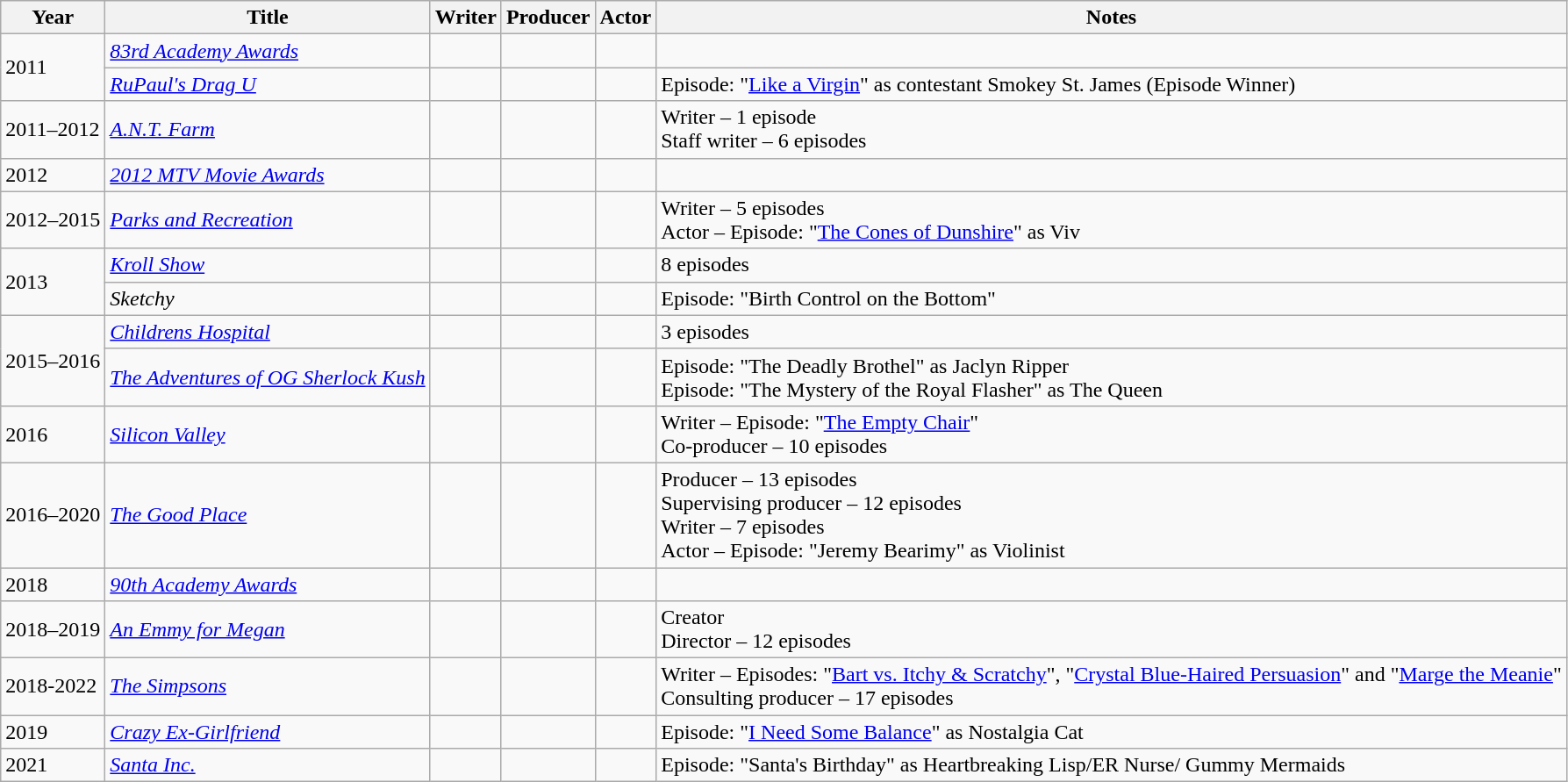<table class="wikitable sortable">
<tr>
<th>Year</th>
<th>Title</th>
<th>Writer</th>
<th>Producer</th>
<th>Actor</th>
<th class="unsortable">Notes</th>
</tr>
<tr>
<td rowspan="2">2011</td>
<td><em><a href='#'>83rd Academy Awards</a></em></td>
<td></td>
<td></td>
<td></td>
<td></td>
</tr>
<tr>
<td><em><a href='#'>RuPaul's Drag U</a></em></td>
<td></td>
<td></td>
<td></td>
<td>Episode: "<a href='#'>Like a Virgin</a>" as contestant Smokey St. James (Episode Winner)</td>
</tr>
<tr>
<td>2011–2012</td>
<td><em><a href='#'>A.N.T. Farm</a></em></td>
<td></td>
<td></td>
<td></td>
<td>Writer – 1 episode<br>Staff writer – 6 episodes</td>
</tr>
<tr>
<td>2012</td>
<td><em><a href='#'>2012 MTV Movie Awards</a></em></td>
<td></td>
<td></td>
<td></td>
<td></td>
</tr>
<tr>
<td>2012–2015</td>
<td><em><a href='#'>Parks and Recreation</a></em></td>
<td></td>
<td></td>
<td></td>
<td>Writer – 5 episodes<br>Actor – Episode: "<a href='#'>The Cones of Dunshire</a>" as Viv</td>
</tr>
<tr>
<td rowspan="2">2013</td>
<td><em><a href='#'>Kroll Show</a></em></td>
<td></td>
<td></td>
<td></td>
<td>8 episodes</td>
</tr>
<tr>
<td><em>Sketchy</em></td>
<td></td>
<td></td>
<td></td>
<td>Episode: "Birth Control on the Bottom"</td>
</tr>
<tr>
<td rowspan="2">2015–2016</td>
<td><em><a href='#'>Childrens Hospital</a></em></td>
<td></td>
<td></td>
<td></td>
<td>3 episodes</td>
</tr>
<tr>
<td><em><a href='#'>The Adventures of OG Sherlock Kush</a></em></td>
<td></td>
<td></td>
<td></td>
<td>Episode: "The Deadly Brothel" as Jaclyn Ripper<br>Episode: "The Mystery of the Royal Flasher" as The Queen</td>
</tr>
<tr>
<td>2016</td>
<td><em><a href='#'>Silicon Valley</a></em></td>
<td></td>
<td></td>
<td></td>
<td>Writer – Episode: "<a href='#'>The Empty Chair</a>"<br>Co-producer – 10 episodes</td>
</tr>
<tr>
<td>2016–2020</td>
<td><em><a href='#'>The Good Place</a></em></td>
<td></td>
<td></td>
<td></td>
<td>Producer – 13 episodes<br>Supervising producer – 12 episodes<br>Writer – 7 episodes<br>Actor – Episode: "Jeremy Bearimy" as Violinist</td>
</tr>
<tr>
<td>2018</td>
<td><em><a href='#'>90th Academy Awards</a></em></td>
<td></td>
<td></td>
<td></td>
<td></td>
</tr>
<tr>
<td>2018–2019</td>
<td><em><a href='#'>An Emmy for Megan</a></em></td>
<td></td>
<td></td>
<td></td>
<td>Creator<br>Director – 12 episodes</td>
</tr>
<tr>
<td>2018-2022</td>
<td><em><a href='#'>The Simpsons</a></em></td>
<td></td>
<td></td>
<td></td>
<td>Writer – Episodes: "<a href='#'>Bart vs. Itchy & Scratchy</a>", "<a href='#'>Crystal Blue-Haired Persuasion</a>" and "<a href='#'>Marge the Meanie</a>"<br>Consulting producer – 17 episodes</td>
</tr>
<tr>
<td>2019</td>
<td><em><a href='#'>Crazy Ex-Girlfriend</a></em></td>
<td></td>
<td></td>
<td></td>
<td>Episode: "<a href='#'>I Need Some Balance</a>" as Nostalgia Cat</td>
</tr>
<tr>
<td>2021</td>
<td><em><a href='#'>Santa Inc.</a></em></td>
<td></td>
<td></td>
<td></td>
<td>Episode: "Santa's Birthday" as Heartbreaking Lisp/ER Nurse/ Gummy Mermaids</td>
</tr>
</table>
